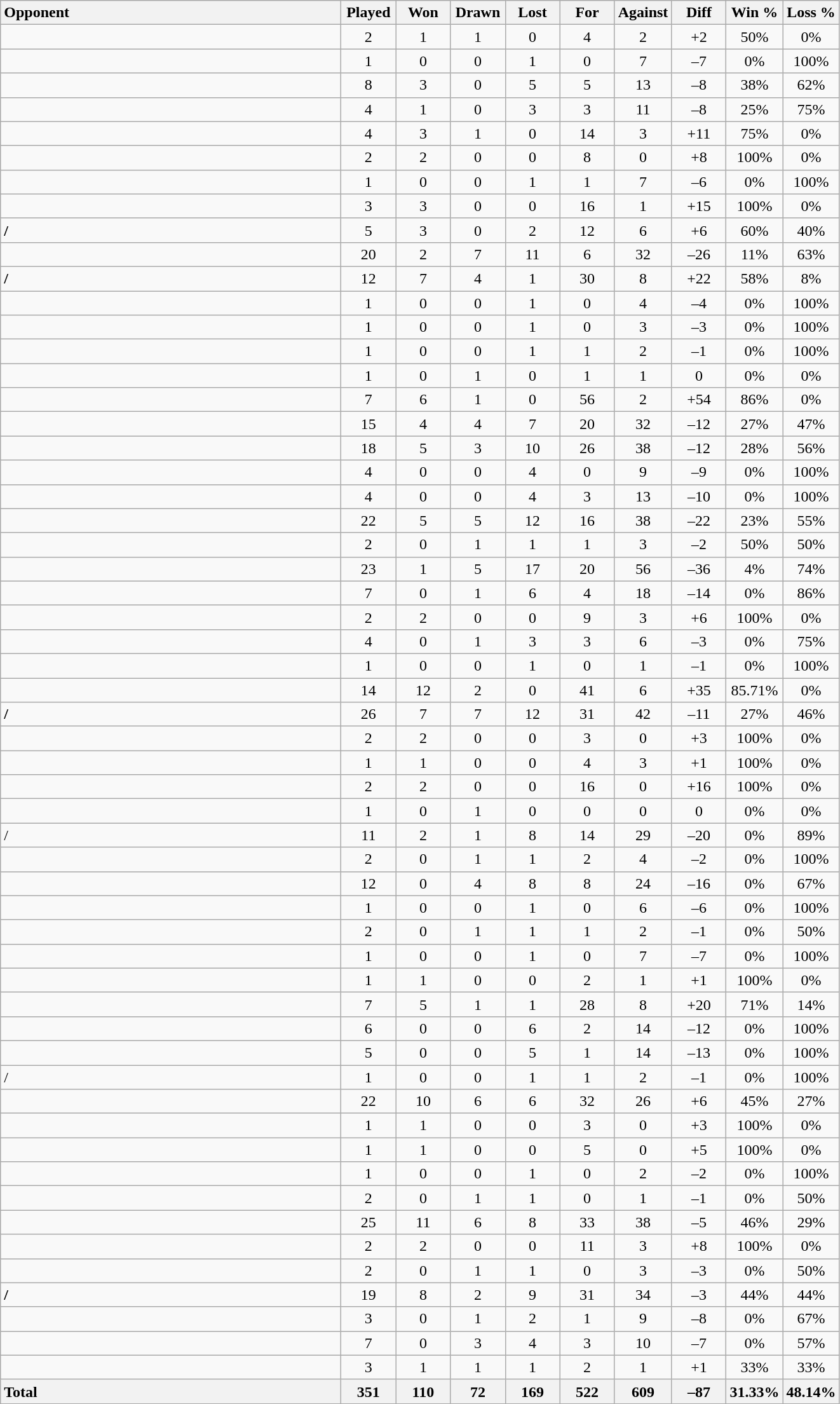<table class="sortable wikitable" style="text-align:center;">
<tr>
<th style="width:350px; text-align:left;">Opponent</th>
<th style="width:50px;">Played</th>
<th style="width:50px;">Won</th>
<th style="width:50px;">Drawn</th>
<th style="width:50px;">Lost</th>
<th style="width:50px;">For</th>
<th style="width:50px;">Against</th>
<th style="width:50px;">Diff</th>
<th style="width:50px;">Win %</th>
<th style="width:50px;">Loss %</th>
</tr>
<tr>
<td style="text-align:left;"><strong></strong></td>
<td>2</td>
<td>1</td>
<td>1</td>
<td>0</td>
<td>4</td>
<td>2</td>
<td>+2</td>
<td>50%</td>
<td>0%</td>
</tr>
<tr>
<td style="text-align:left;"><strong></strong></td>
<td>1</td>
<td>0</td>
<td>0</td>
<td>1</td>
<td>0</td>
<td>7</td>
<td>–7</td>
<td>0%</td>
<td>100%</td>
</tr>
<tr>
<td style="text-align:left;"><strong></strong></td>
<td>8</td>
<td>3</td>
<td>0</td>
<td>5</td>
<td>5</td>
<td>13</td>
<td>–8</td>
<td>38%</td>
<td>62%</td>
</tr>
<tr>
<td style="text-align:left;"><strong></strong></td>
<td>4</td>
<td>1</td>
<td>0</td>
<td>3</td>
<td>3</td>
<td>11</td>
<td>–8</td>
<td>25%</td>
<td>75%</td>
</tr>
<tr>
<td style="text-align:left;"><strong></strong></td>
<td>4</td>
<td>3</td>
<td>1</td>
<td>0</td>
<td>14</td>
<td>3</td>
<td>+11</td>
<td>75%</td>
<td>0%</td>
</tr>
<tr>
<td style="text-align:left;"><strong></strong></td>
<td>2</td>
<td>2</td>
<td>0</td>
<td>0</td>
<td>8</td>
<td>0</td>
<td>+8</td>
<td>100%</td>
<td>0%</td>
</tr>
<tr>
<td style="text-align:left;"><strong></strong></td>
<td>1</td>
<td>0</td>
<td>0</td>
<td>1</td>
<td>1</td>
<td>7</td>
<td>–6</td>
<td>0%</td>
<td>100%</td>
</tr>
<tr>
<td style="text-align:left;"><strong></strong></td>
<td>3</td>
<td>3</td>
<td>0</td>
<td>0</td>
<td>16</td>
<td>1</td>
<td>+15</td>
<td>100%</td>
<td>0%</td>
</tr>
<tr>
<td style="text-align:left;"><strong>/</strong></td>
<td>5</td>
<td>3</td>
<td>0</td>
<td>2</td>
<td>12</td>
<td>6</td>
<td>+6</td>
<td>60%</td>
<td>40%</td>
</tr>
<tr>
<td style="text-align:left;"><strong></strong></td>
<td>20</td>
<td>2</td>
<td>7</td>
<td>11</td>
<td>6</td>
<td>32</td>
<td>–26</td>
<td>11%</td>
<td>63%</td>
</tr>
<tr>
<td style="text-align:left;"><strong>/</strong></td>
<td>12</td>
<td>7</td>
<td>4</td>
<td>1</td>
<td>30</td>
<td>8</td>
<td>+22</td>
<td>58%</td>
<td>8%</td>
</tr>
<tr>
<td style="text-align:left;"><strong></strong></td>
<td>1</td>
<td>0</td>
<td>0</td>
<td>1</td>
<td>0</td>
<td>4</td>
<td>–4</td>
<td>0%</td>
<td>100%</td>
</tr>
<tr>
<td style="text-align:left;"><strong></strong></td>
<td>1</td>
<td>0</td>
<td>0</td>
<td>1</td>
<td>0</td>
<td>3</td>
<td>–3</td>
<td>0%</td>
<td>100%</td>
</tr>
<tr>
<td style="text-align:left;"><strong></strong></td>
<td>1</td>
<td>0</td>
<td>0</td>
<td>1</td>
<td>1</td>
<td>2</td>
<td>–1</td>
<td>0%</td>
<td>100%</td>
</tr>
<tr>
<td style="text-align:left;"><strong></strong></td>
<td>1</td>
<td>0</td>
<td>1</td>
<td>0</td>
<td>1</td>
<td>1</td>
<td>0</td>
<td>0%</td>
<td>0%</td>
</tr>
<tr>
<td style="text-align:left;"><strong></strong></td>
<td>7</td>
<td>6</td>
<td>1</td>
<td>0</td>
<td>56</td>
<td>2</td>
<td>+54</td>
<td>86%</td>
<td>0%</td>
</tr>
<tr>
<td style="text-align:left;"><strong></strong></td>
<td>15</td>
<td>4</td>
<td>4</td>
<td>7</td>
<td>20</td>
<td>32</td>
<td>–12</td>
<td>27%</td>
<td>47%</td>
</tr>
<tr>
<td style="text-align:left;"><strong></strong></td>
<td>18</td>
<td>5</td>
<td>3</td>
<td>10</td>
<td>26</td>
<td>38</td>
<td>–12</td>
<td>28%</td>
<td>56%</td>
</tr>
<tr>
<td style="text-align:left;"><strong></strong></td>
<td>4</td>
<td>0</td>
<td>0</td>
<td>4</td>
<td>0</td>
<td>9</td>
<td>–9</td>
<td>0%</td>
<td>100%</td>
</tr>
<tr>
<td style="text-align:left;"><strong></strong></td>
<td>4</td>
<td>0</td>
<td>0</td>
<td>4</td>
<td>3</td>
<td>13</td>
<td>–10</td>
<td>0%</td>
<td>100%</td>
</tr>
<tr>
<td style="text-align:left;"><strong></strong></td>
<td>22</td>
<td>5</td>
<td>5</td>
<td>12</td>
<td>16</td>
<td>38</td>
<td>–22</td>
<td>23%</td>
<td>55%</td>
</tr>
<tr>
<td style="text-align:left;"><strong></strong></td>
<td>2</td>
<td>0</td>
<td>1</td>
<td>1</td>
<td>1</td>
<td>3</td>
<td>–2</td>
<td>50%</td>
<td>50%</td>
</tr>
<tr>
<td style="text-align:left;"><strong></strong></td>
<td>23</td>
<td>1</td>
<td>5</td>
<td>17</td>
<td>20</td>
<td>56</td>
<td>–36</td>
<td>4%</td>
<td>74%</td>
</tr>
<tr>
<td style="text-align:left;"><strong></strong></td>
<td>7</td>
<td>0</td>
<td>1</td>
<td>6</td>
<td>4</td>
<td>18</td>
<td>–14</td>
<td>0%</td>
<td>86%</td>
</tr>
<tr>
<td style="text-align:left;"><strong></strong></td>
<td>2</td>
<td>2</td>
<td>0</td>
<td>0</td>
<td>9</td>
<td>3</td>
<td>+6</td>
<td>100%</td>
<td>0%</td>
</tr>
<tr>
<td style="text-align:left;"><strong></strong></td>
<td>4</td>
<td>0</td>
<td>1</td>
<td>3</td>
<td>3</td>
<td>6</td>
<td>–3</td>
<td>0%</td>
<td>75%</td>
</tr>
<tr>
<td style="text-align:left;"><strong></strong></td>
<td>1</td>
<td>0</td>
<td>0</td>
<td>1</td>
<td>0</td>
<td>1</td>
<td>–1</td>
<td>0%</td>
<td>100%</td>
</tr>
<tr>
<td style="text-align:left;"><strong></strong></td>
<td>14</td>
<td>12</td>
<td>2</td>
<td>0</td>
<td>41</td>
<td>6</td>
<td>+35</td>
<td>85.71%</td>
<td>0%</td>
</tr>
<tr>
<td style="text-align:left;"><strong>/</strong></td>
<td>26</td>
<td>7</td>
<td>7</td>
<td>12</td>
<td>31</td>
<td>42</td>
<td>–11</td>
<td>27%</td>
<td>46%</td>
</tr>
<tr>
<td style="text-align:left;"><strong></strong></td>
<td>2</td>
<td>2</td>
<td>0</td>
<td>0</td>
<td>3</td>
<td>0</td>
<td>+3</td>
<td>100%</td>
<td>0%</td>
</tr>
<tr>
<td style="text-align:left;"><strong></strong></td>
<td>1</td>
<td>1</td>
<td>0</td>
<td>0</td>
<td>4</td>
<td>3</td>
<td>+1</td>
<td>100%</td>
<td>0%</td>
</tr>
<tr>
<td style="text-align:left;"><strong></strong></td>
<td>2</td>
<td>2</td>
<td>0</td>
<td>0</td>
<td>16</td>
<td>0</td>
<td>+16</td>
<td>100%</td>
<td>0%</td>
</tr>
<tr>
<td style="text-align:left;"><strong></strong></td>
<td>1</td>
<td>0</td>
<td>1</td>
<td>0</td>
<td>0</td>
<td>0</td>
<td>0</td>
<td>0%</td>
<td>0%</td>
</tr>
<tr>
<td style="text-align:left;"><strong></strong>/<strong></strong></td>
<td>11</td>
<td>2</td>
<td>1</td>
<td>8</td>
<td>14</td>
<td>29</td>
<td>–20</td>
<td>0%</td>
<td>89%</td>
</tr>
<tr>
<td style="text-align:left;"><strong></strong></td>
<td>2</td>
<td>0</td>
<td>1</td>
<td>1</td>
<td>2</td>
<td>4</td>
<td>–2</td>
<td>0%</td>
<td>100%</td>
</tr>
<tr>
<td style="text-align:left;"><strong></strong></td>
<td>12</td>
<td>0</td>
<td>4</td>
<td>8</td>
<td>8</td>
<td>24</td>
<td>–16</td>
<td>0%</td>
<td>67%</td>
</tr>
<tr>
<td style="text-align:left;"><strong></strong></td>
<td>1</td>
<td>0</td>
<td>0</td>
<td>1</td>
<td>0</td>
<td>6</td>
<td>–6</td>
<td>0%</td>
<td>100%</td>
</tr>
<tr>
<td style="text-align:left;"><strong></strong></td>
<td>2</td>
<td>0</td>
<td>1</td>
<td>1</td>
<td>1</td>
<td>2</td>
<td>–1</td>
<td>0%</td>
<td>50%</td>
</tr>
<tr>
<td style="text-align:left;"><strong></strong></td>
<td>1</td>
<td>0</td>
<td>0</td>
<td>1</td>
<td>0</td>
<td>7</td>
<td>–7</td>
<td>0%</td>
<td>100%</td>
</tr>
<tr>
<td style="text-align:left;"><strong></strong></td>
<td>1</td>
<td>1</td>
<td>0</td>
<td>0</td>
<td>2</td>
<td>1</td>
<td>+1</td>
<td>100%</td>
<td>0%</td>
</tr>
<tr>
<td style="text-align:left;"><strong></strong></td>
<td>7</td>
<td>5</td>
<td>1</td>
<td>1</td>
<td>28</td>
<td>8</td>
<td>+20</td>
<td>71%</td>
<td>14%</td>
</tr>
<tr>
<td style="text-align:left;"><strong></strong></td>
<td>6</td>
<td>0</td>
<td>0</td>
<td>6</td>
<td>2</td>
<td>14</td>
<td>–12</td>
<td>0%</td>
<td>100%</td>
</tr>
<tr>
<td style="text-align:left;"><strong></strong></td>
<td>5</td>
<td>0</td>
<td>0</td>
<td>5</td>
<td>1</td>
<td>14</td>
<td>–13</td>
<td>0%</td>
<td>100%</td>
</tr>
<tr>
<td style="text-align:left;"><strong></strong>/<strong></strong></td>
<td>1</td>
<td>0</td>
<td>0</td>
<td>1</td>
<td>1</td>
<td>2</td>
<td>–1</td>
<td>0%</td>
<td>100%</td>
</tr>
<tr>
<td style="text-align:left;"><strong></strong></td>
<td>22</td>
<td>10</td>
<td>6</td>
<td>6</td>
<td>32</td>
<td>26</td>
<td>+6</td>
<td>45%</td>
<td>27%</td>
</tr>
<tr>
<td style="text-align:left;"><strong></strong></td>
<td>1</td>
<td>1</td>
<td>0</td>
<td>0</td>
<td>3</td>
<td>0</td>
<td>+3</td>
<td>100%</td>
<td>0%</td>
</tr>
<tr>
<td style="text-align:left;"><strong></strong></td>
<td>1</td>
<td>1</td>
<td>0</td>
<td>0</td>
<td>5</td>
<td>0</td>
<td>+5</td>
<td>100%</td>
<td>0%</td>
</tr>
<tr>
<td style="text-align:left;"><strong></strong></td>
<td>1</td>
<td>0</td>
<td>0</td>
<td>1</td>
<td>0</td>
<td>2</td>
<td>–2</td>
<td>0%</td>
<td>100%</td>
</tr>
<tr>
<td style="text-align:left;"><strong></strong></td>
<td>2</td>
<td>0</td>
<td>1</td>
<td>1</td>
<td>0</td>
<td>1</td>
<td>–1</td>
<td>0%</td>
<td>50%</td>
</tr>
<tr>
<td style="text-align:left;"><strong></strong></td>
<td>25</td>
<td>11</td>
<td>6</td>
<td>8</td>
<td>33</td>
<td>38</td>
<td>–5</td>
<td>46%</td>
<td>29%</td>
</tr>
<tr>
<td style="text-align:left;"><strong></strong></td>
<td>2</td>
<td>2</td>
<td>0</td>
<td>0</td>
<td>11</td>
<td>3</td>
<td>+8</td>
<td>100%</td>
<td>0%</td>
</tr>
<tr>
<td style="text-align:left;"><strong></strong></td>
<td>2</td>
<td>0</td>
<td>1</td>
<td>1</td>
<td>0</td>
<td>3</td>
<td>–3</td>
<td>0%</td>
<td>50%</td>
</tr>
<tr>
<td style="text-align:left;"><strong>/</strong></td>
<td>19</td>
<td>8</td>
<td>2</td>
<td>9</td>
<td>31</td>
<td>34</td>
<td>–3</td>
<td>44%</td>
<td>44%</td>
</tr>
<tr>
<td style="text-align:left;"><strong></strong></td>
<td>3</td>
<td>0</td>
<td>1</td>
<td>2</td>
<td>1</td>
<td>9</td>
<td>–8</td>
<td>0%</td>
<td>67%</td>
</tr>
<tr>
<td style="text-align:left;"><strong></strong></td>
<td>7</td>
<td>0</td>
<td>3</td>
<td>4</td>
<td>3</td>
<td>10</td>
<td>–7</td>
<td>0%</td>
<td>57%</td>
</tr>
<tr>
<td style="text-align:left;"><strong></strong></td>
<td>3</td>
<td>1</td>
<td>1</td>
<td>1</td>
<td>2</td>
<td>1</td>
<td>+1</td>
<td>33%</td>
<td>33%</td>
</tr>
<tr>
<th style="text-align:left;">Total</th>
<th>351</th>
<th>110</th>
<th>72</th>
<th>169</th>
<th>522</th>
<th>609</th>
<th>–87</th>
<th>31.33%</th>
<th>48.14%</th>
</tr>
</table>
